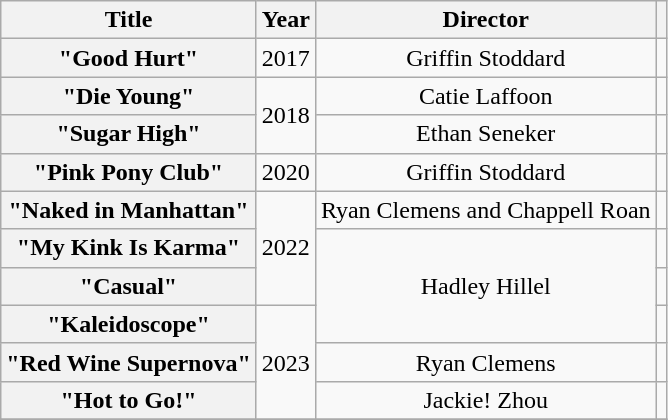<table class="wikitable plainrowheaders" style="text-align:center;">
<tr>
<th scope="col">Title</th>
<th scope="col">Year</th>
<th scope="col">Director</th>
<th></th>
</tr>
<tr>
<th scope="row">"Good Hurt"</th>
<td>2017</td>
<td>Griffin Stoddard</td>
<td></td>
</tr>
<tr>
<th scope="row">"Die Young"</th>
<td rowspan="2">2018</td>
<td>Catie Laffoon</td>
<td></td>
</tr>
<tr>
<th scope="row">"Sugar High"</th>
<td>Ethan Seneker</td>
<td></td>
</tr>
<tr>
<th scope="row">"Pink Pony Club"</th>
<td>2020</td>
<td>Griffin Stoddard</td>
<td></td>
</tr>
<tr>
<th scope="row">"Naked in Manhattan"</th>
<td rowspan="3">2022</td>
<td>Ryan Clemens and Chappell Roan</td>
<td></td>
</tr>
<tr>
<th scope="row">"My Kink Is Karma"</th>
<td rowspan="3">Hadley Hillel</td>
<td></td>
</tr>
<tr>
<th scope="row">"Casual"</th>
<td></td>
</tr>
<tr>
<th scope="row">"Kaleidoscope"<br></th>
<td rowspan="3">2023</td>
<td></td>
</tr>
<tr>
<th scope="row">"Red Wine Supernova"<br></th>
<td>Ryan Clemens</td>
<td></td>
</tr>
<tr>
<th scope="row">"Hot to Go!"</th>
<td>Jackie! Zhou</td>
<td></td>
</tr>
<tr>
</tr>
</table>
